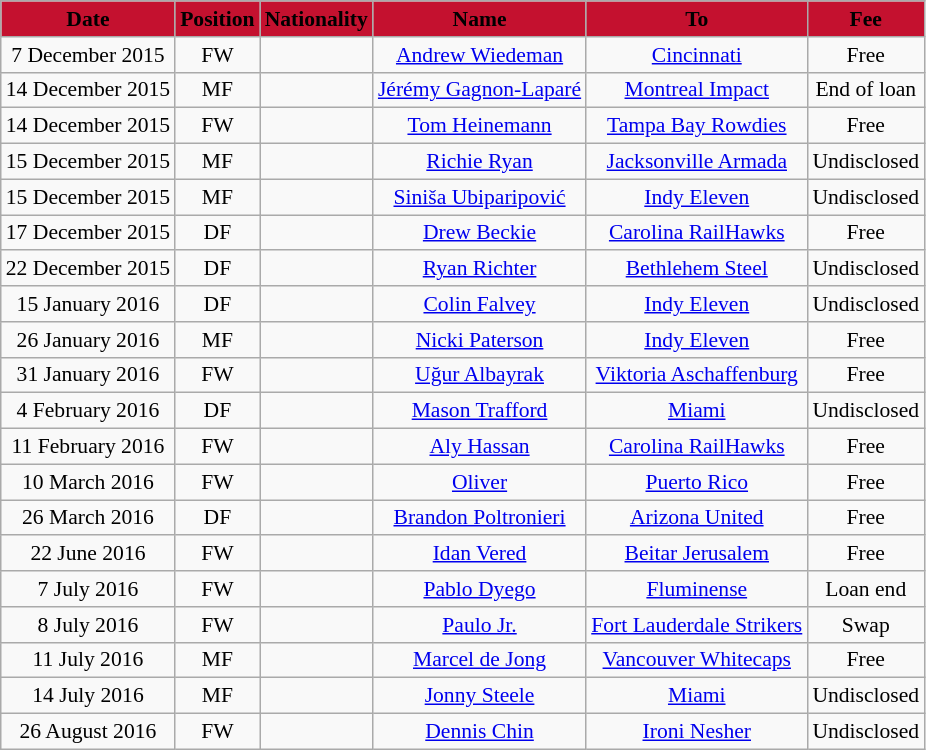<table class="wikitable"  style="text-align:center; font-size:90%; ">
<tr>
<th style="background:#c4112f; color:#000;" scope="col">Date</th>
<th style="background:#c4112f; color:#000;" scope="col">Position</th>
<th style="background:#c4112f; color:#000;" scope="col">Nationality</th>
<th style="background:#c4112f; color:#000;" scope="col">Name</th>
<th style="background:#c4112f; color:#000;" scope="col">To</th>
<th style="background:#c4112f; color:#000;" scope="col">Fee</th>
</tr>
<tr>
<td>7 December 2015</td>
<td>FW</td>
<td></td>
<td><a href='#'>Andrew Wiedeman</a></td>
<td> <a href='#'>Cincinnati</a></td>
<td>Free</td>
</tr>
<tr>
<td>14 December 2015</td>
<td>MF</td>
<td></td>
<td><a href='#'>Jérémy Gagnon-Laparé</a></td>
<td><a href='#'>Montreal Impact</a></td>
<td>End of loan</td>
</tr>
<tr>
<td>14 December 2015</td>
<td>FW</td>
<td></td>
<td><a href='#'>Tom Heinemann</a></td>
<td> <a href='#'>Tampa Bay Rowdies</a></td>
<td>Free</td>
</tr>
<tr>
<td>15 December 2015</td>
<td>MF</td>
<td></td>
<td><a href='#'>Richie Ryan</a></td>
<td> <a href='#'>Jacksonville Armada</a></td>
<td>Undisclosed</td>
</tr>
<tr>
<td>15 December 2015</td>
<td>MF</td>
<td></td>
<td><a href='#'>Siniša Ubiparipović</a></td>
<td> <a href='#'>Indy Eleven</a></td>
<td>Undisclosed</td>
</tr>
<tr>
<td>17 December 2015</td>
<td>DF</td>
<td></td>
<td><a href='#'>Drew Beckie</a></td>
<td> <a href='#'>Carolina RailHawks</a></td>
<td>Free</td>
</tr>
<tr>
<td>22 December 2015</td>
<td>DF</td>
<td></td>
<td><a href='#'>Ryan Richter</a></td>
<td> <a href='#'>Bethlehem Steel</a></td>
<td>Undisclosed</td>
</tr>
<tr>
<td>15 January 2016</td>
<td>DF</td>
<td></td>
<td><a href='#'>Colin Falvey</a></td>
<td> <a href='#'>Indy Eleven</a></td>
<td>Undisclosed</td>
</tr>
<tr>
<td>26 January 2016</td>
<td>MF</td>
<td></td>
<td><a href='#'>Nicki Paterson</a></td>
<td> <a href='#'>Indy Eleven</a></td>
<td>Free</td>
</tr>
<tr>
<td>31 January 2016</td>
<td>FW</td>
<td></td>
<td><a href='#'>Uğur Albayrak</a></td>
<td> <a href='#'>Viktoria Aschaffenburg</a></td>
<td>Free</td>
</tr>
<tr>
<td>4 February 2016</td>
<td>DF</td>
<td></td>
<td><a href='#'>Mason Trafford</a></td>
<td> <a href='#'>Miami</a></td>
<td>Undisclosed</td>
</tr>
<tr>
<td>11 February 2016</td>
<td>FW</td>
<td></td>
<td><a href='#'>Aly Hassan</a></td>
<td> <a href='#'>Carolina RailHawks</a></td>
<td>Free</td>
</tr>
<tr>
<td>10 March 2016</td>
<td>FW</td>
<td></td>
<td><a href='#'>Oliver</a></td>
<td> <a href='#'>Puerto Rico</a></td>
<td>Free</td>
</tr>
<tr>
<td>26 March 2016</td>
<td>DF</td>
<td></td>
<td><a href='#'>Brandon Poltronieri</a></td>
<td> <a href='#'>Arizona United</a></td>
<td>Free</td>
</tr>
<tr>
<td>22 June 2016</td>
<td>FW</td>
<td></td>
<td><a href='#'>Idan Vered</a></td>
<td> <a href='#'>Beitar Jerusalem</a></td>
<td>Free</td>
</tr>
<tr>
<td>7 July 2016</td>
<td>FW</td>
<td></td>
<td><a href='#'>Pablo Dyego</a></td>
<td> <a href='#'>Fluminense</a></td>
<td>Loan end</td>
</tr>
<tr>
<td>8 July 2016</td>
<td>FW</td>
<td></td>
<td><a href='#'>Paulo Jr.</a></td>
<td> <a href='#'>Fort Lauderdale Strikers</a></td>
<td>Swap</td>
</tr>
<tr>
<td>11 July 2016</td>
<td>MF</td>
<td></td>
<td><a href='#'>Marcel de Jong</a></td>
<td><a href='#'>Vancouver Whitecaps</a></td>
<td>Free</td>
</tr>
<tr>
<td>14 July 2016</td>
<td>MF</td>
<td></td>
<td><a href='#'>Jonny Steele</a></td>
<td> <a href='#'>Miami</a></td>
<td>Undisclosed</td>
</tr>
<tr>
<td>26 August 2016</td>
<td>FW</td>
<td></td>
<td><a href='#'>Dennis Chin</a></td>
<td> <a href='#'>Ironi Nesher</a></td>
<td>Undisclosed</td>
</tr>
</table>
